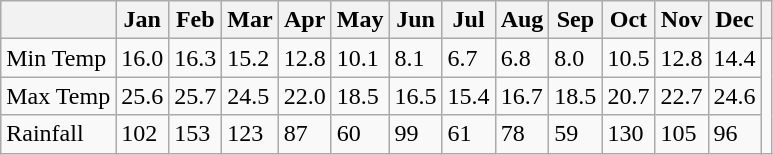<table class="wikitable">
<tr>
<th></th>
<th>Jan</th>
<th>Feb</th>
<th>Mar</th>
<th>Apr</th>
<th>May</th>
<th>Jun</th>
<th>Jul</th>
<th>Aug</th>
<th>Sep</th>
<th>Oct</th>
<th>Nov</th>
<th>Dec</th>
<th></th>
</tr>
<tr>
<td>Min Temp</td>
<td>16.0</td>
<td>16.3</td>
<td>15.2</td>
<td>12.8</td>
<td>10.1</td>
<td>8.1</td>
<td>6.7</td>
<td>6.8</td>
<td>8.0</td>
<td>10.5</td>
<td>12.8</td>
<td>14.4</td>
</tr>
<tr>
<td>Max Temp</td>
<td>25.6</td>
<td>25.7</td>
<td>24.5</td>
<td>22.0</td>
<td>18.5</td>
<td>16.5</td>
<td>15.4</td>
<td>16.7</td>
<td>18.5</td>
<td>20.7</td>
<td>22.7</td>
<td>24.6</td>
</tr>
<tr>
<td>Rainfall</td>
<td>102</td>
<td>153</td>
<td>123</td>
<td>87</td>
<td>60</td>
<td>99</td>
<td>61</td>
<td>78</td>
<td>59</td>
<td>130</td>
<td>105</td>
<td>96</td>
</tr>
</table>
